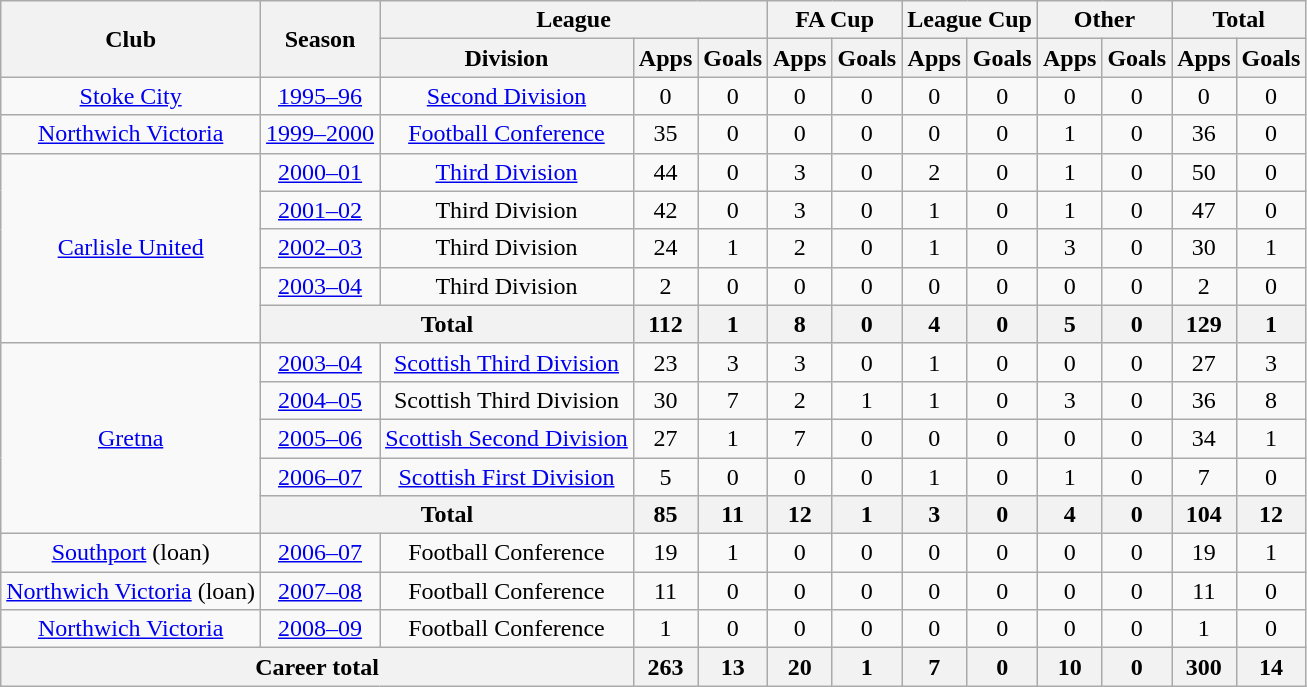<table class="wikitable" style="text-align: center;">
<tr>
<th rowspan="2">Club</th>
<th rowspan="2">Season</th>
<th colspan="3">League</th>
<th colspan="2">FA Cup</th>
<th colspan="2">League Cup</th>
<th colspan="2">Other</th>
<th colspan="2">Total</th>
</tr>
<tr>
<th>Division</th>
<th>Apps</th>
<th>Goals</th>
<th>Apps</th>
<th>Goals</th>
<th>Apps</th>
<th>Goals</th>
<th>Apps</th>
<th>Goals</th>
<th>Apps</th>
<th>Goals</th>
</tr>
<tr>
<td><a href='#'>Stoke City</a></td>
<td><a href='#'>1995–96</a></td>
<td><a href='#'>Second Division</a></td>
<td>0</td>
<td>0</td>
<td>0</td>
<td>0</td>
<td>0</td>
<td>0</td>
<td>0</td>
<td>0</td>
<td>0</td>
<td>0</td>
</tr>
<tr>
<td><a href='#'>Northwich Victoria</a></td>
<td><a href='#'>1999–2000</a></td>
<td><a href='#'>Football Conference</a></td>
<td>35</td>
<td>0</td>
<td>0</td>
<td>0</td>
<td>0</td>
<td>0</td>
<td>1</td>
<td>0</td>
<td>36</td>
<td>0</td>
</tr>
<tr>
<td rowspan=5><a href='#'>Carlisle United</a></td>
<td><a href='#'>2000–01</a></td>
<td><a href='#'>Third Division</a></td>
<td>44</td>
<td>0</td>
<td>3</td>
<td>0</td>
<td>2</td>
<td>0</td>
<td>1</td>
<td>0</td>
<td>50</td>
<td>0</td>
</tr>
<tr>
<td><a href='#'>2001–02</a></td>
<td>Third Division</td>
<td>42</td>
<td>0</td>
<td>3</td>
<td>0</td>
<td>1</td>
<td>0</td>
<td>1</td>
<td>0</td>
<td>47</td>
<td>0</td>
</tr>
<tr>
<td><a href='#'>2002–03</a></td>
<td>Third Division</td>
<td>24</td>
<td>1</td>
<td>2</td>
<td>0</td>
<td>1</td>
<td>0</td>
<td>3</td>
<td>0</td>
<td>30</td>
<td>1</td>
</tr>
<tr>
<td><a href='#'>2003–04</a></td>
<td>Third Division</td>
<td>2</td>
<td>0</td>
<td>0</td>
<td>0</td>
<td>0</td>
<td>0</td>
<td>0</td>
<td>0</td>
<td>2</td>
<td>0</td>
</tr>
<tr>
<th colspan=2>Total</th>
<th>112</th>
<th>1</th>
<th>8</th>
<th>0</th>
<th>4</th>
<th>0</th>
<th>5</th>
<th>0</th>
<th>129</th>
<th>1</th>
</tr>
<tr>
<td rowspan=5><a href='#'>Gretna</a></td>
<td><a href='#'>2003–04</a></td>
<td><a href='#'>Scottish Third Division</a></td>
<td>23</td>
<td>3</td>
<td>3</td>
<td>0</td>
<td>1</td>
<td>0</td>
<td>0</td>
<td>0</td>
<td>27</td>
<td>3</td>
</tr>
<tr>
<td><a href='#'>2004–05</a></td>
<td>Scottish Third Division</td>
<td>30</td>
<td>7</td>
<td>2</td>
<td>1</td>
<td>1</td>
<td>0</td>
<td>3</td>
<td>0</td>
<td>36</td>
<td>8</td>
</tr>
<tr>
<td><a href='#'>2005–06</a></td>
<td><a href='#'>Scottish Second Division</a></td>
<td>27</td>
<td>1</td>
<td>7</td>
<td>0</td>
<td>0</td>
<td>0</td>
<td>0</td>
<td>0</td>
<td>34</td>
<td>1</td>
</tr>
<tr>
<td><a href='#'>2006–07</a></td>
<td><a href='#'>Scottish First Division</a></td>
<td>5</td>
<td>0</td>
<td>0</td>
<td>0</td>
<td>1</td>
<td>0</td>
<td>1</td>
<td>0</td>
<td>7</td>
<td>0</td>
</tr>
<tr>
<th colspan=2>Total</th>
<th>85</th>
<th>11</th>
<th>12</th>
<th>1</th>
<th>3</th>
<th>0</th>
<th>4</th>
<th>0</th>
<th>104</th>
<th>12</th>
</tr>
<tr>
<td><a href='#'>Southport</a> (loan)</td>
<td><a href='#'>2006–07</a></td>
<td>Football Conference</td>
<td>19</td>
<td>1</td>
<td>0</td>
<td>0</td>
<td>0</td>
<td>0</td>
<td>0</td>
<td>0</td>
<td>19</td>
<td>1</td>
</tr>
<tr>
<td><a href='#'>Northwich Victoria</a> (loan)</td>
<td><a href='#'>2007–08</a></td>
<td>Football Conference</td>
<td>11</td>
<td>0</td>
<td>0</td>
<td>0</td>
<td>0</td>
<td>0</td>
<td>0</td>
<td>0</td>
<td>11</td>
<td>0</td>
</tr>
<tr>
<td><a href='#'>Northwich Victoria</a></td>
<td><a href='#'>2008–09</a></td>
<td>Football Conference</td>
<td>1</td>
<td>0</td>
<td>0</td>
<td>0</td>
<td>0</td>
<td>0</td>
<td>0</td>
<td>0</td>
<td>1</td>
<td>0</td>
</tr>
<tr>
<th colspan="3">Career total</th>
<th>263</th>
<th>13</th>
<th>20</th>
<th>1</th>
<th>7</th>
<th>0</th>
<th>10</th>
<th>0</th>
<th>300</th>
<th>14</th>
</tr>
</table>
